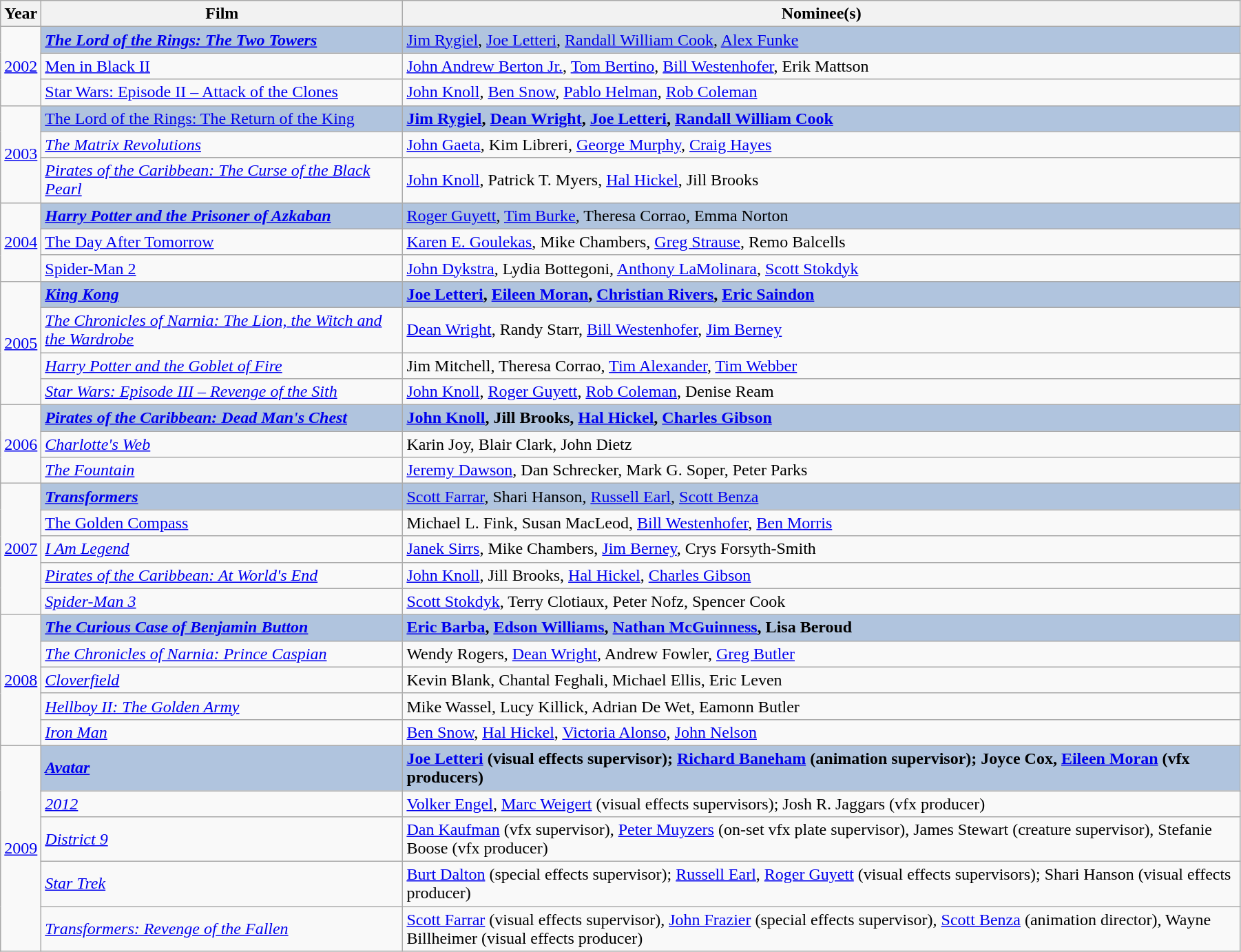<table class="wikitable" width="95%" cellpadding="5">
<tr>
<th>Year</th>
<th>Film</th>
<th>Nominee(s)</th>
</tr>
<tr>
<td rowspan="3" style="text-align:center;"><a href='#'>2002</a><br></td>
<td style="background:#B0C4DE;"><strong><em><a href='#'>The Lord of the Rings: The Two Towers</a><em> <strong></td>
<td style="background:#B0C4DE;"></strong><a href='#'>Jim Rygiel</a>, <a href='#'>Joe Letteri</a>, <a href='#'>Randall William Cook</a>, <a href='#'>Alex Funke</a><strong></td>
</tr>
<tr>
<td></em><a href='#'>Men in Black II</a><em></td>
<td><a href='#'>John Andrew Berton Jr.</a>, <a href='#'>Tom Bertino</a>, <a href='#'>Bill Westenhofer</a>, Erik Mattson</td>
</tr>
<tr>
<td></em><a href='#'>Star Wars: Episode II – Attack of the Clones</a><em></td>
<td><a href='#'>John Knoll</a>, <a href='#'>Ben Snow</a>, <a href='#'>Pablo Helman</a>, <a href='#'>Rob Coleman</a></td>
</tr>
<tr>
<td rowspan="3" style="text-align:center;"><a href='#'>2003</a><br></td>
<td style="background:#B0C4DE;"></em></strong><a href='#'>The Lord of the Rings: The Return of the King</a></em> </strong></td>
<td style="background:#B0C4DE;"><strong><a href='#'>Jim Rygiel</a>, <a href='#'>Dean Wright</a>, <a href='#'>Joe Letteri</a>, <a href='#'>Randall William Cook</a></strong></td>
</tr>
<tr>
<td><em><a href='#'>The Matrix Revolutions</a></em></td>
<td><a href='#'>John Gaeta</a>, Kim Libreri, <a href='#'>George Murphy</a>, <a href='#'>Craig Hayes</a></td>
</tr>
<tr>
<td><em><a href='#'>Pirates of the Caribbean: The Curse of the Black Pearl</a></em></td>
<td><a href='#'>John Knoll</a>, Patrick T. Myers, <a href='#'>Hal Hickel</a>, Jill Brooks</td>
</tr>
<tr>
<td rowspan="3" style="text-align:center;"><a href='#'>2004</a><br></td>
<td style="background:#B0C4DE;"><strong><em><a href='#'>Harry Potter and the Prisoner of Azkaban</a><em> <strong></td>
<td style="background:#B0C4DE;"></strong><a href='#'>Roger Guyett</a>, <a href='#'>Tim Burke</a>, Theresa Corrao, Emma Norton<strong></td>
</tr>
<tr>
<td></em><a href='#'>The Day After Tomorrow</a><em></td>
<td><a href='#'>Karen E. Goulekas</a>, Mike Chambers, <a href='#'>Greg Strause</a>, Remo Balcells</td>
</tr>
<tr>
<td></em><a href='#'>Spider-Man 2</a> </strong></em></strong></td>
<td><a href='#'>John Dykstra</a>, Lydia Bottegoni, <a href='#'>Anthony LaMolinara</a>, <a href='#'>Scott Stokdyk</a></td>
</tr>
<tr>
<td rowspan="4" style="text-align:center;"><a href='#'>2005</a><br></td>
<td style="background:#B0C4DE;"><strong><em><a href='#'>King Kong</a><em> </em></em></strong></td>
<td style="background:#B0C4DE;"><strong><a href='#'>Joe Letteri</a>, <a href='#'>Eileen Moran</a>, <a href='#'>Christian Rivers</a>, <a href='#'>Eric Saindon</a></strong></td>
</tr>
<tr>
<td><em><a href='#'>The Chronicles of Narnia: The Lion, the Witch and the Wardrobe</a></em></td>
<td><a href='#'>Dean Wright</a>, Randy Starr, <a href='#'>Bill Westenhofer</a>, <a href='#'>Jim Berney</a></td>
</tr>
<tr>
<td><em><a href='#'>Harry Potter and the Goblet of Fire</a></em></td>
<td>Jim Mitchell, Theresa Corrao, <a href='#'>Tim Alexander</a>, <a href='#'>Tim Webber</a></td>
</tr>
<tr>
<td><em><a href='#'>Star Wars: Episode III – Revenge of the Sith</a></em></td>
<td><a href='#'>John Knoll</a>, <a href='#'>Roger Guyett</a>, <a href='#'>Rob Coleman</a>, Denise Ream</td>
</tr>
<tr>
<td rowspan="3" style="text-align:center;"><a href='#'>2006</a><br></td>
<td style="background:#B0C4DE;"><strong><em><a href='#'>Pirates of the Caribbean: Dead Man's Chest</a><em>  </em></em></strong></td>
<td style="background:#B0C4DE;"><strong><a href='#'>John Knoll</a>, Jill Brooks, <a href='#'>Hal Hickel</a>, <a href='#'>Charles Gibson</a></strong></td>
</tr>
<tr>
<td><em><a href='#'>Charlotte's Web</a></em></td>
<td>Karin Joy, Blair Clark, John Dietz</td>
</tr>
<tr>
<td><em><a href='#'>The Fountain</a></em></td>
<td><a href='#'>Jeremy Dawson</a>, Dan Schrecker, Mark G. Soper, Peter Parks</td>
</tr>
<tr>
<td rowspan="5" style="text-align:center;"><a href='#'>2007</a><br></td>
<td style="background:#B0C4DE;"><strong><em><a href='#'>Transformers</a><em> <strong></td>
<td style="background:#B0C4DE;"></strong><a href='#'>Scott Farrar</a>, Shari Hanson, <a href='#'>Russell Earl</a>, <a href='#'>Scott Benza</a><strong></td>
</tr>
<tr>
<td></em><a href='#'>The Golden Compass</a> </strong></em></strong></td>
<td>Michael L. Fink, Susan MacLeod, <a href='#'>Bill Westenhofer</a>, <a href='#'>Ben Morris</a></td>
</tr>
<tr>
<td><em><a href='#'>I Am Legend</a></em></td>
<td><a href='#'>Janek Sirrs</a>, Mike Chambers, <a href='#'>Jim Berney</a>, Crys Forsyth-Smith</td>
</tr>
<tr>
<td><em><a href='#'>Pirates of the Caribbean: At World's End</a></em></td>
<td><a href='#'>John Knoll</a>, Jill Brooks, <a href='#'>Hal Hickel</a>, <a href='#'>Charles Gibson</a></td>
</tr>
<tr>
<td><em><a href='#'>Spider-Man 3</a></em></td>
<td><a href='#'>Scott Stokdyk</a>, Terry Clotiaux, Peter Nofz, Spencer Cook</td>
</tr>
<tr>
<td rowspan="5" style="text-align:center;"><a href='#'>2008</a><br></td>
<td style="background:#B0C4DE;"><strong><em><a href='#'>The Curious Case of Benjamin Button</a><em> </em></em></strong></td>
<td style="background:#B0C4DE;"><strong><a href='#'>Eric Barba</a>, <a href='#'>Edson Williams</a>, <a href='#'>Nathan McGuinness</a>, Lisa Beroud</strong></td>
</tr>
<tr>
<td><em><a href='#'>The Chronicles of Narnia: Prince Caspian</a></em></td>
<td>Wendy Rogers, <a href='#'>Dean Wright</a>, Andrew Fowler, <a href='#'>Greg Butler</a></td>
</tr>
<tr>
<td><em><a href='#'>Cloverfield</a></em></td>
<td>Kevin Blank, Chantal Feghali, Michael Ellis, Eric Leven</td>
</tr>
<tr>
<td><em><a href='#'>Hellboy II: The Golden Army</a></em></td>
<td>Mike Wassel, Lucy Killick, Adrian De Wet, Eamonn Butler</td>
</tr>
<tr>
<td><em><a href='#'>Iron Man</a></em></td>
<td><a href='#'>Ben Snow</a>, <a href='#'>Hal Hickel</a>, <a href='#'>Victoria Alonso</a>, <a href='#'>John Nelson</a></td>
</tr>
<tr>
<td rowspan="5" style="text-align:center;"><a href='#'>2009</a><br></td>
<td style="background:#B0C4DE;"><strong><em><a href='#'>Avatar</a><em> </em></em></strong></td>
<td style="background:#B0C4DE;"><strong><a href='#'>Joe Letteri</a> (visual effects supervisor); <a href='#'>Richard Baneham</a> (animation supervisor); Joyce Cox, <a href='#'>Eileen Moran</a> (vfx producers)</strong></td>
</tr>
<tr>
<td><em><a href='#'>2012</a></em></td>
<td><a href='#'>Volker Engel</a>, <a href='#'>Marc Weigert</a> (visual effects supervisors); Josh R. Jaggars (vfx producer)</td>
</tr>
<tr>
<td><em><a href='#'>District 9</a></em></td>
<td><a href='#'>Dan Kaufman</a> (vfx supervisor), <a href='#'>Peter Muyzers</a> (on-set vfx plate supervisor), James Stewart (creature supervisor), Stefanie Boose (vfx producer)</td>
</tr>
<tr>
<td><em><a href='#'>Star Trek</a></em></td>
<td><a href='#'>Burt Dalton</a> (special effects supervisor); <a href='#'>Russell Earl</a>, <a href='#'>Roger Guyett</a> (visual effects supervisors); Shari Hanson (visual effects producer)</td>
</tr>
<tr>
<td><em><a href='#'>Transformers: Revenge of the Fallen</a></em></td>
<td><a href='#'>Scott Farrar</a> (visual effects supervisor), <a href='#'>John Frazier</a> (special effects supervisor), <a href='#'>Scott Benza</a> (animation director), Wayne Billheimer (visual effects producer)</td>
</tr>
</table>
